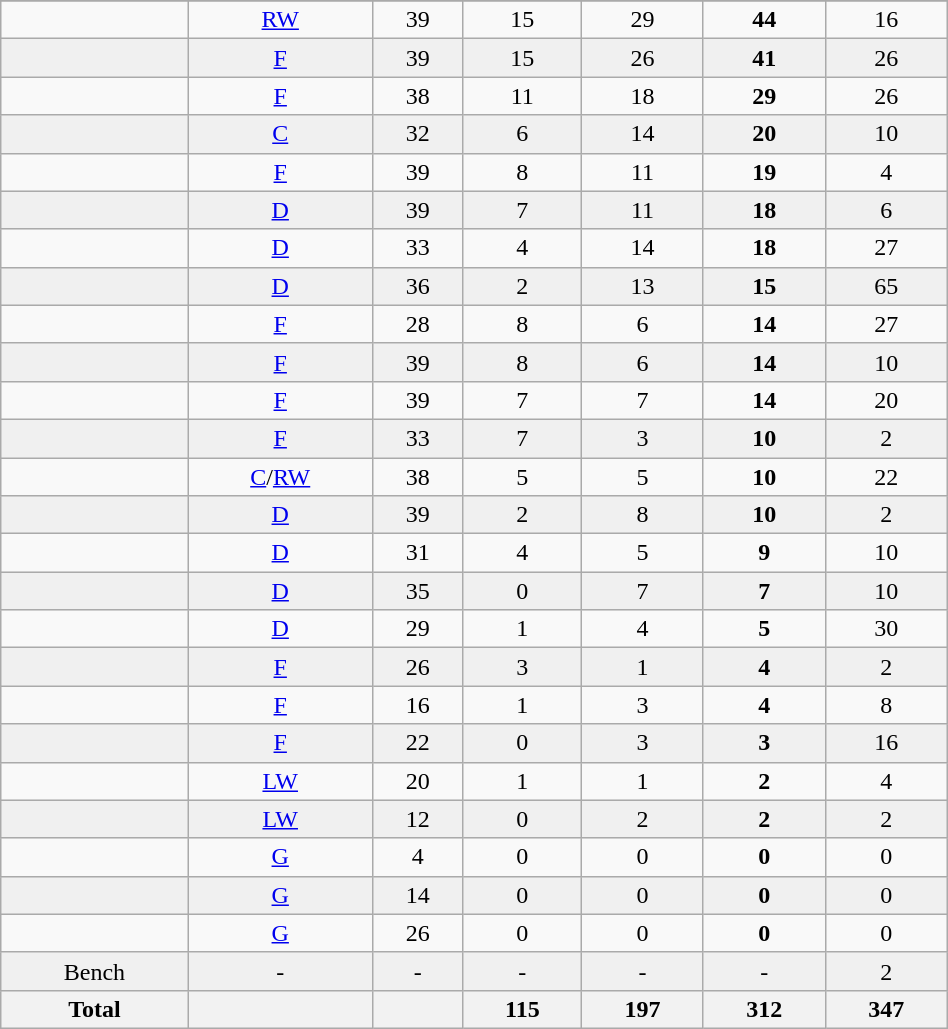<table class="wikitable sortable" width ="50%">
<tr align="center">
</tr>
<tr align="center" bgcolor="">
<td></td>
<td><a href='#'>RW</a></td>
<td>39</td>
<td>15</td>
<td>29</td>
<td><strong>44</strong></td>
<td>16</td>
</tr>
<tr align="center" bgcolor="f0f0f0">
<td></td>
<td><a href='#'>F</a></td>
<td>39</td>
<td>15</td>
<td>26</td>
<td><strong>41</strong></td>
<td>26</td>
</tr>
<tr align="center" bgcolor="">
<td></td>
<td><a href='#'>F</a></td>
<td>38</td>
<td>11</td>
<td>18</td>
<td><strong>29</strong></td>
<td>26</td>
</tr>
<tr align="center" bgcolor="f0f0f0">
<td></td>
<td><a href='#'>C</a></td>
<td>32</td>
<td>6</td>
<td>14</td>
<td><strong>20</strong></td>
<td>10</td>
</tr>
<tr align="center" bgcolor="">
<td></td>
<td><a href='#'>F</a></td>
<td>39</td>
<td>8</td>
<td>11</td>
<td><strong>19</strong></td>
<td>4</td>
</tr>
<tr align="center" bgcolor="f0f0f0">
<td></td>
<td><a href='#'>D</a></td>
<td>39</td>
<td>7</td>
<td>11</td>
<td><strong>18</strong></td>
<td>6</td>
</tr>
<tr align="center" bgcolor="">
<td></td>
<td><a href='#'>D</a></td>
<td>33</td>
<td>4</td>
<td>14</td>
<td><strong>18</strong></td>
<td>27</td>
</tr>
<tr align="center" bgcolor="f0f0f0">
<td></td>
<td><a href='#'>D</a></td>
<td>36</td>
<td>2</td>
<td>13</td>
<td><strong>15</strong></td>
<td>65</td>
</tr>
<tr align="center" bgcolor="">
<td></td>
<td><a href='#'>F</a></td>
<td>28</td>
<td>8</td>
<td>6</td>
<td><strong>14</strong></td>
<td>27</td>
</tr>
<tr align="center" bgcolor="f0f0f0">
<td></td>
<td><a href='#'>F</a></td>
<td>39</td>
<td>8</td>
<td>6</td>
<td><strong>14</strong></td>
<td>10</td>
</tr>
<tr align="center" bgcolor="">
<td></td>
<td><a href='#'>F</a></td>
<td>39</td>
<td>7</td>
<td>7</td>
<td><strong>14</strong></td>
<td>20</td>
</tr>
<tr align="center" bgcolor="f0f0f0">
<td></td>
<td><a href='#'>F</a></td>
<td>33</td>
<td>7</td>
<td>3</td>
<td><strong>10</strong></td>
<td>2</td>
</tr>
<tr align="center" bgcolor="">
<td></td>
<td><a href='#'>C</a>/<a href='#'>RW</a></td>
<td>38</td>
<td>5</td>
<td>5</td>
<td><strong>10</strong></td>
<td>22</td>
</tr>
<tr align="center" bgcolor="f0f0f0">
<td></td>
<td><a href='#'>D</a></td>
<td>39</td>
<td>2</td>
<td>8</td>
<td><strong>10</strong></td>
<td>2</td>
</tr>
<tr align="center" bgcolor="">
<td></td>
<td><a href='#'>D</a></td>
<td>31</td>
<td>4</td>
<td>5</td>
<td><strong>9</strong></td>
<td>10</td>
</tr>
<tr align="center" bgcolor="f0f0f0">
<td></td>
<td><a href='#'>D</a></td>
<td>35</td>
<td>0</td>
<td>7</td>
<td><strong>7</strong></td>
<td>10</td>
</tr>
<tr align="center" bgcolor="">
<td></td>
<td><a href='#'>D</a></td>
<td>29</td>
<td>1</td>
<td>4</td>
<td><strong>5</strong></td>
<td>30</td>
</tr>
<tr align="center" bgcolor="f0f0f0">
<td></td>
<td><a href='#'>F</a></td>
<td>26</td>
<td>3</td>
<td>1</td>
<td><strong>4</strong></td>
<td>2</td>
</tr>
<tr align="center" bgcolor="">
<td></td>
<td><a href='#'>F</a></td>
<td>16</td>
<td>1</td>
<td>3</td>
<td><strong>4</strong></td>
<td>8</td>
</tr>
<tr align="center" bgcolor="f0f0f0">
<td></td>
<td><a href='#'>F</a></td>
<td>22</td>
<td>0</td>
<td>3</td>
<td><strong>3</strong></td>
<td>16</td>
</tr>
<tr align="center" bgcolor="">
<td></td>
<td><a href='#'>LW</a></td>
<td>20</td>
<td>1</td>
<td>1</td>
<td><strong>2</strong></td>
<td>4</td>
</tr>
<tr align="center" bgcolor="f0f0f0">
<td></td>
<td><a href='#'>LW</a></td>
<td>12</td>
<td>0</td>
<td>2</td>
<td><strong>2</strong></td>
<td>2</td>
</tr>
<tr align="center" bgcolor="">
<td></td>
<td><a href='#'>G</a></td>
<td>4</td>
<td>0</td>
<td>0</td>
<td><strong>0</strong></td>
<td>0</td>
</tr>
<tr align="center" bgcolor="f0f0f0">
<td></td>
<td><a href='#'>G</a></td>
<td>14</td>
<td>0</td>
<td>0</td>
<td><strong>0</strong></td>
<td>0</td>
</tr>
<tr align="center" bgcolor="">
<td></td>
<td><a href='#'>G</a></td>
<td>26</td>
<td>0</td>
<td>0</td>
<td><strong>0</strong></td>
<td>0</td>
</tr>
<tr align="center" bgcolor="f0f0f0">
<td>Bench</td>
<td>-</td>
<td>-</td>
<td>-</td>
<td>-</td>
<td>-</td>
<td>2</td>
</tr>
<tr>
<th>Total</th>
<th></th>
<th></th>
<th>115</th>
<th>197</th>
<th>312</th>
<th>347</th>
</tr>
</table>
